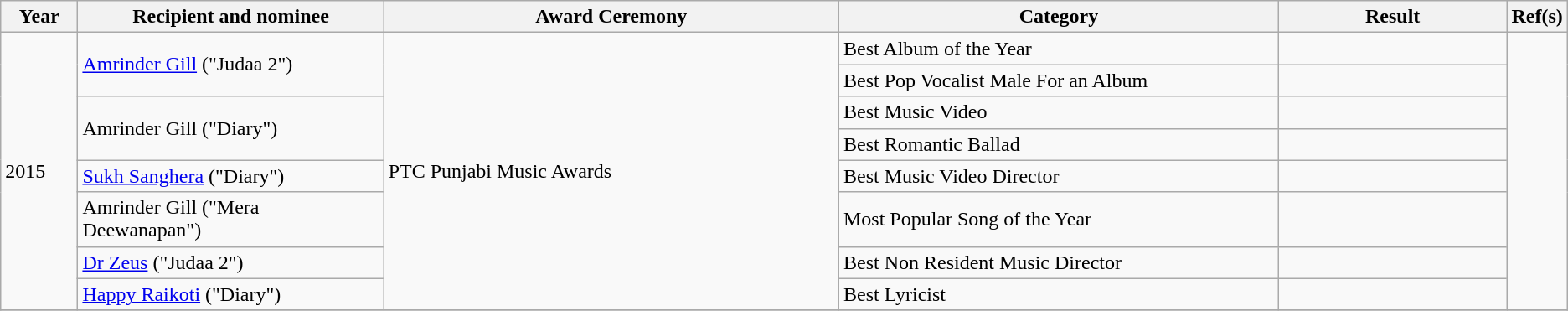<table class="wikitable plainrowheaders">
<tr>
<th width=5%>Year</th>
<th style="width:20%;">Recipient and nominee</th>
<th style="width:30%;">Award Ceremony</th>
<th style="width:29%;">Category</th>
<th style="width:15%;">Result</th>
<th>Ref(s)</th>
</tr>
<tr>
<td rowspan="8">2015</td>
<td rowspan="2"><a href='#'>Amrinder Gill</a> ("Judaa 2")</td>
<td rowspan="8">PTC Punjabi Music Awards</td>
<td>Best Album of the Year</td>
<td></td>
<td rowspan="8"></td>
</tr>
<tr>
<td>Best Pop Vocalist Male For an Album</td>
<td></td>
</tr>
<tr>
<td rowspan="2">Amrinder Gill ("Diary")</td>
<td>Best Music Video</td>
<td></td>
</tr>
<tr>
<td>Best Romantic Ballad</td>
<td></td>
</tr>
<tr>
<td><a href='#'>Sukh Sanghera</a> ("Diary")</td>
<td>Best Music Video Director</td>
<td></td>
</tr>
<tr>
<td>Amrinder Gill ("Mera Deewanapan")</td>
<td>Most Popular Song of the Year</td>
<td></td>
</tr>
<tr>
<td><a href='#'>Dr Zeus</a> ("Judaa 2")</td>
<td>Best Non Resident Music Director</td>
<td></td>
</tr>
<tr>
<td><a href='#'>Happy Raikoti</a> ("Diary")</td>
<td>Best Lyricist</td>
<td></td>
</tr>
<tr>
</tr>
</table>
